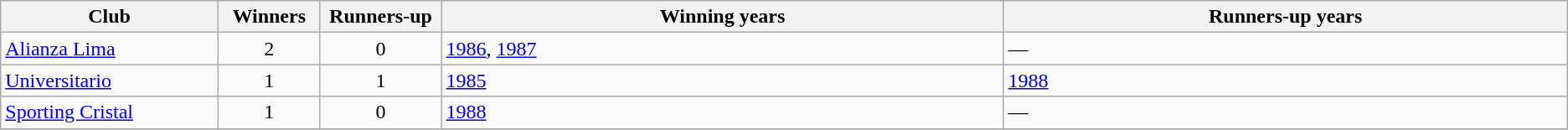<table class="wikitable sortable">
<tr>
<th scope=col width=200>Club</th>
<th scope=col width=80>Winners</th>
<th scope=col width=100>Runners-up</th>
<th scope=col class="unsortable" width=600>Winning years</th>
<th scope=col class="unsortable" width=600>Runners-up years</th>
</tr>
<tr>
<td><a href='#'>Alianza Lima</a></td>
<td align=center>2</td>
<td align=center>0</td>
<td><a href='#'>1986</a>, <a href='#'>1987</a></td>
<td>—</td>
</tr>
<tr>
<td><a href='#'>Universitario</a></td>
<td align=center>1</td>
<td align=center>1</td>
<td><a href='#'>1985</a></td>
<td><a href='#'>1988</a></td>
</tr>
<tr>
<td><a href='#'>Sporting Cristal</a></td>
<td align=center>1</td>
<td align=center>0</td>
<td><a href='#'>1988</a></td>
<td>—</td>
</tr>
<tr>
</tr>
</table>
